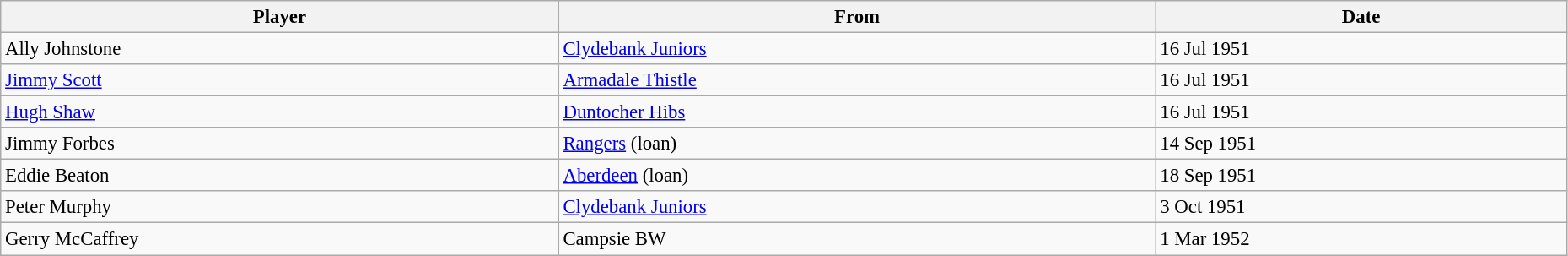<table class="wikitable" style="text-align:center; font-size:95%;width:98%; text-align:left">
<tr>
<th>Player</th>
<th>From</th>
<th>Date</th>
</tr>
<tr>
<td> Ally Johnstone</td>
<td> <a href='#'>Clydebank Juniors</a></td>
<td>16 Jul 1951</td>
</tr>
<tr>
<td> <a href='#'>Jimmy Scott</a></td>
<td> <a href='#'>Armadale Thistle</a></td>
<td>16 Jul 1951</td>
</tr>
<tr>
<td> <a href='#'>Hugh Shaw</a></td>
<td> <a href='#'>Duntocher Hibs</a></td>
<td>16 Jul 1951</td>
</tr>
<tr>
<td> Jimmy Forbes</td>
<td> <a href='#'>Rangers</a> (loan)</td>
<td>14 Sep 1951</td>
</tr>
<tr>
<td> Eddie Beaton</td>
<td> <a href='#'>Aberdeen</a> (loan)</td>
<td>18 Sep 1951</td>
</tr>
<tr>
<td> Peter Murphy</td>
<td> <a href='#'>Clydebank Juniors</a></td>
<td>3 Oct 1951</td>
</tr>
<tr>
<td> Gerry McCaffrey</td>
<td> Campsie BW</td>
<td>1 Mar 1952</td>
</tr>
</table>
